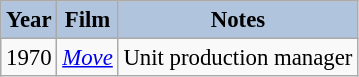<table class="wikitable" style="font-size:95%;">
<tr>
<th style="background:#B0C4DE;">Year</th>
<th style="background:#B0C4DE;">Film</th>
<th style="background:#B0C4DE;">Notes</th>
</tr>
<tr>
<td>1970</td>
<td><em><a href='#'>Move</a></em></td>
<td>Unit production manager</td>
</tr>
</table>
